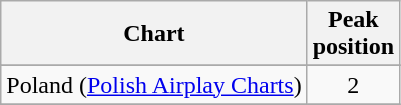<table class="wikitable sortable">
<tr>
<th>Chart</th>
<th>Peak<br>position</th>
</tr>
<tr>
</tr>
<tr>
</tr>
<tr>
<td>Poland (<a href='#'>Polish Airplay Charts</a>)</td>
<td style="text-align:center;">2</td>
</tr>
<tr>
</tr>
</table>
